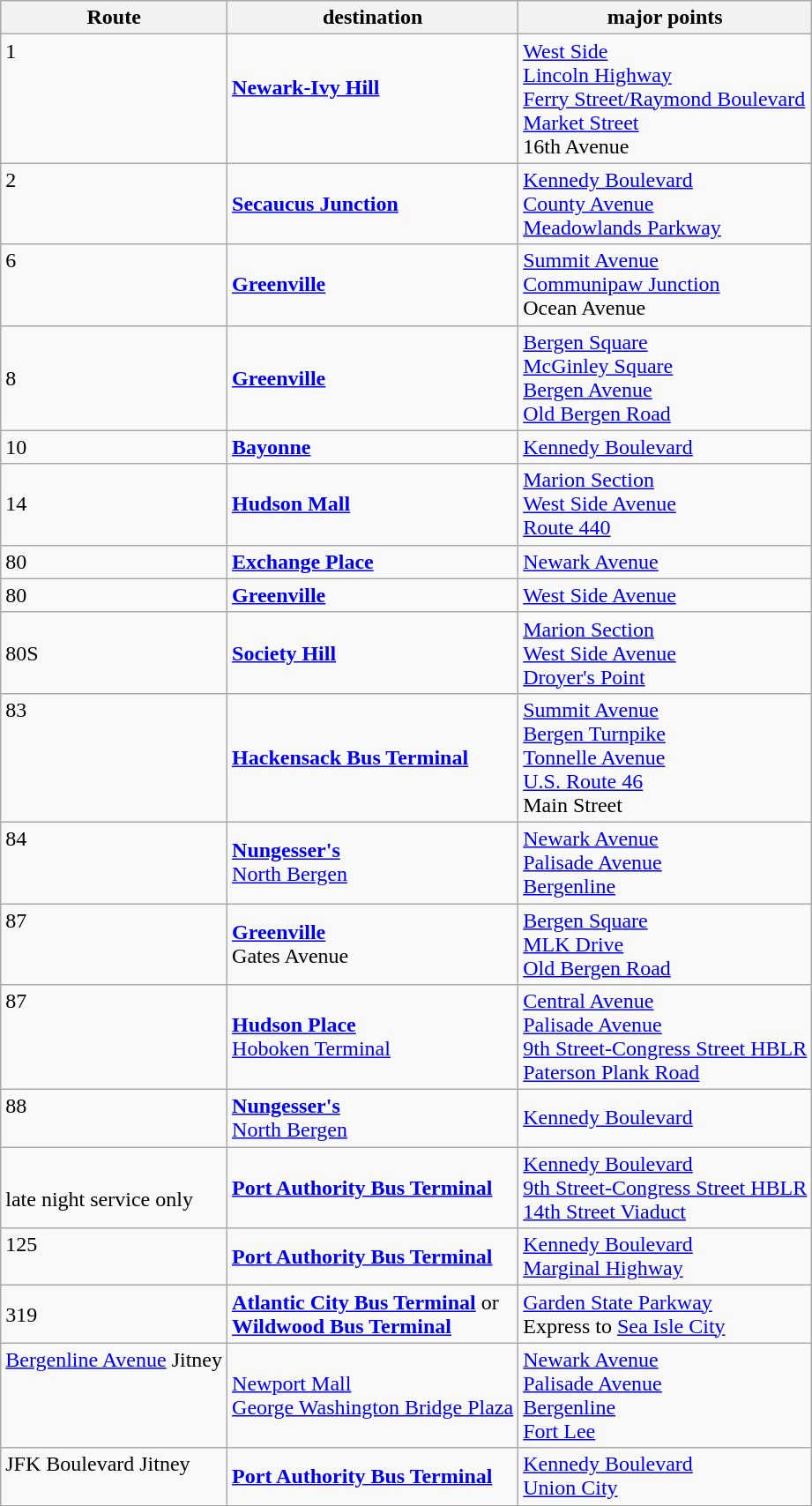<table class=wikitable>
<tr>
<th>Route</th>
<th colspan=1>destination</th>
<th>major points</th>
</tr>
<tr>
<td valign=top>1<br></td>
<td><strong><a href='#'>Newark-Ivy Hill</a></strong><br><br></td>
<td><a href='#'>West Side</a><br><a href='#'>Lincoln Highway</a><br><a href='#'>Ferry Street/Raymond Boulevard</a><br><a href='#'>Market Street</a><br>16th Avenue</td>
</tr>
<tr>
<td valign=top>2<br></td>
<td><strong><a href='#'>Secaucus Junction</a></strong></td>
<td><a href='#'>Kennedy Boulevard</a><br><a href='#'>County Avenue</a><br><a href='#'>Meadowlands Parkway</a></td>
</tr>
<tr>
<td valign=top>6<br></td>
<td><strong><a href='#'>Greenville</a></strong><br></td>
<td><a href='#'>Summit Avenue</a><br><a href='#'>Communipaw Junction</a><br>Ocean Avenue</td>
</tr>
<tr>
<td>8<br></td>
<td><strong><a href='#'>Greenville</a></strong></td>
<td><a href='#'>Bergen Square</a><br><a href='#'>McGinley Square</a><br><a href='#'>Bergen Avenue</a><br><a href='#'>Old Bergen Road</a></td>
</tr>
<tr>
<td>10</td>
<td><strong><a href='#'>Bayonne</a></strong><br></td>
<td><a href='#'>Kennedy Boulevard</a></td>
</tr>
<tr>
<td>14<br></td>
<td><strong><a href='#'>Hudson Mall</a></strong></td>
<td><a href='#'>Marion Section</a><br><a href='#'>West Side Avenue</a><br><a href='#'>Route 440</a></td>
</tr>
<tr>
<td valign="top">80<br></td>
<td><strong><a href='#'>Exchange Place</a></strong></td>
<td><a href='#'>Newark Avenue</a></td>
</tr>
<tr>
<td valign="top">80<br></td>
<td><strong><a href='#'>Greenville</a></strong><br></td>
<td><a href='#'>West Side Avenue</a><br></td>
</tr>
<tr>
<td>80S<br></td>
<td><strong><a href='#'>Society Hill</a></strong></td>
<td><a href='#'>Marion Section</a><br><a href='#'>West Side Avenue</a><br><a href='#'>Droyer's Point</a></td>
</tr>
<tr>
<td valign=top>83<br><br></td>
<td><strong><a href='#'>Hackensack Bus Terminal</a></strong></td>
<td><a href='#'>Summit Avenue</a><br><a href='#'>Bergen Turnpike</a><br><a href='#'>Tonnelle Avenue</a><br><a href='#'>U.S. Route 46</a><br>Main Street</td>
</tr>
<tr>
<td valign=top>84<br></td>
<td><strong><a href='#'>Nungesser's</a></strong><br><a href='#'>North Bergen</a></td>
<td><a href='#'>Newark Avenue</a><br><a href='#'>Palisade Avenue</a><br><a href='#'>Bergenline</a></td>
</tr>
<tr>
<td valign=top>87<br></td>
<td><strong><a href='#'>Greenville</a></strong><br>Gates Avenue</td>
<td><a href='#'>Bergen Square</a><br><a href='#'>MLK Drive</a><br><a href='#'>Old Bergen Road</a></td>
</tr>
<tr>
<td valign=top>87<br></td>
<td><strong><a href='#'>Hudson Place</a></strong><br><a href='#'>Hoboken Terminal</a></td>
<td><a href='#'>Central Avenue</a><br><a href='#'>Palisade Avenue</a><br><a href='#'>9th Street-Congress Street HBLR</a><br><a href='#'>Paterson Plank Road</a></td>
</tr>
<tr>
<td valign=top>88<br></td>
<td><strong><a href='#'>Nungesser's</a></strong><br><a href='#'>North Bergen</a></td>
<td><a href='#'>Kennedy Boulevard</a></td>
</tr>
<tr>
<td><br>late night service only</td>
<td><strong><a href='#'>Port Authority Bus Terminal</a></strong><br></td>
<td><a href='#'>Kennedy Boulevard</a><br><a href='#'>9th Street-Congress Street HBLR</a><br><a href='#'>14th Street Viaduct</a></td>
</tr>
<tr>
<td valign=top>125<br></td>
<td><strong><a href='#'>Port Authority Bus Terminal</a></strong><br></td>
<td><a href='#'>Kennedy Boulevard</a><br><a href='#'>Marginal Highway</a></td>
</tr>
<tr>
<td>319<br></td>
<td><strong><a href='#'>Atlantic City Bus Terminal</a></strong> or<br><strong><a href='#'>Wildwood Bus Terminal</a></strong><br></td>
<td><a href='#'>Garden State Parkway</a><br>Express to <a href='#'>Sea Isle City</a><br></td>
</tr>
<tr>
<td valign=top><a href='#'>Bergenline Avenue</a> Jitney</td>
<td><a href='#'>Newport Mall</a> <br> <a href='#'>George Washington Bridge Plaza</a></td>
<td><a href='#'>Newark Avenue</a><br><a href='#'>Palisade Avenue</a><br><a href='#'>Bergenline</a> <br><a href='#'>Fort Lee</a></td>
</tr>
<tr>
<td valign=top> JFK Boulevard Jitney <br><br></td>
<td><strong><a href='#'>Port Authority Bus Terminal</a></strong><br></td>
<td><a href='#'>Kennedy Boulevard</a> <br><a href='#'>Union City</a></td>
</tr>
</table>
